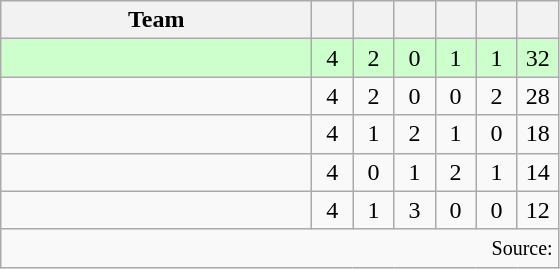<table class="wikitable" style="text-align:center">
<tr>
<th width=200>Team</th>
<th width=20></th>
<th width=20></th>
<th width=20></th>
<th width=20></th>
<th width=20></th>
<th width=20></th>
</tr>
<tr style="background:#cfc">
<td style="text-align:left;"></td>
<td>4</td>
<td>2</td>
<td>0</td>
<td>1</td>
<td>1</td>
<td>32</td>
</tr>
<tr>
<td style="text-align:left;"></td>
<td>4</td>
<td>2</td>
<td>0</td>
<td>0</td>
<td>2</td>
<td>28</td>
</tr>
<tr>
<td style="text-align:left;"></td>
<td>4</td>
<td>1</td>
<td>2</td>
<td>1</td>
<td>0</td>
<td>18</td>
</tr>
<tr>
<td style="text-align:left;"></td>
<td>4</td>
<td>0</td>
<td>1</td>
<td>2</td>
<td>1</td>
<td>14</td>
</tr>
<tr>
<td style="text-align:left;"></td>
<td>4</td>
<td>1</td>
<td>3</td>
<td>0</td>
<td>0</td>
<td>12</td>
</tr>
<tr>
<td colspan="8" style="text-align:right;"><small>Source: </small></td>
</tr>
</table>
